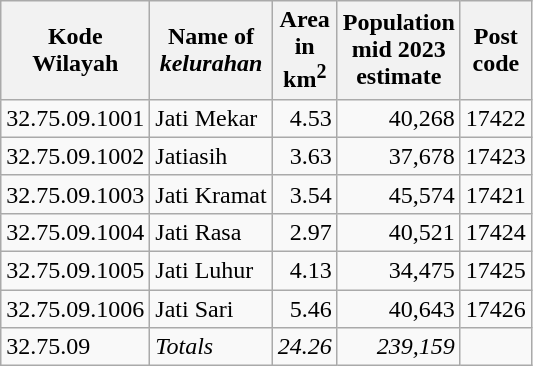<table class="wikitable">
<tr>
<th>Kode <br>Wilayah</th>
<th>Name of <br> <em>kelurahan</em></th>
<th>Area <br>in <br>km<sup>2</sup></th>
<th>Population<br>mid 2023<br>estimate</th>
<th>Post<br>code</th>
</tr>
<tr>
<td>32.75.09.1001</td>
<td>Jati Mekar</td>
<td align="right">4.53</td>
<td align="right">40,268</td>
<td>17422</td>
</tr>
<tr>
<td>32.75.09.1002</td>
<td>Jatiasih</td>
<td align="right">3.63</td>
<td align="right">37,678</td>
<td>17423</td>
</tr>
<tr>
<td>32.75.09.1003</td>
<td>Jati Kramat</td>
<td align="right">3.54</td>
<td align="right">45,574</td>
<td>17421</td>
</tr>
<tr>
<td>32.75.09.1004</td>
<td>Jati Rasa</td>
<td align="right">2.97</td>
<td align="right">40,521</td>
<td>17424</td>
</tr>
<tr>
<td>32.75.09.1005</td>
<td>Jati Luhur</td>
<td align="right">4.13</td>
<td align="right">34,475</td>
<td>17425</td>
</tr>
<tr>
<td>32.75.09.1006</td>
<td>Jati Sari</td>
<td align="right">5.46</td>
<td align="right">40,643</td>
<td>17426</td>
</tr>
<tr>
<td>32.75.09</td>
<td><em>Totals</em></td>
<td align="right"><em>24.26</em></td>
<td align="right"><em>239,159</em></td>
<td></td>
</tr>
</table>
